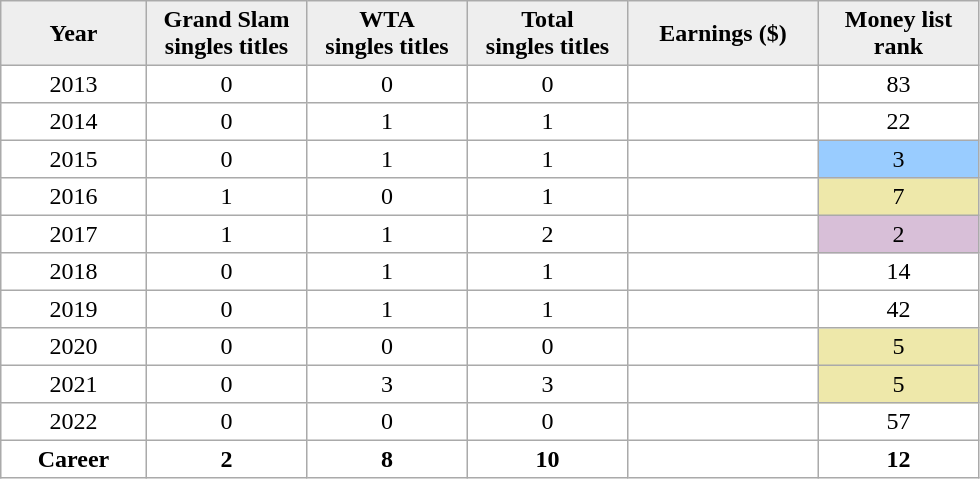<table cellpadding=3 cellspacing=0 border=1 style=border:#aaa;solid:1px;border-collapse:collapse;text-align:center;>
<tr style=background:#eee;font-weight:bold>
<td width="90">Year</td>
<td width="100">Grand Slam <br>singles titles</td>
<td width="100">WTA <br>singles titles</td>
<td width="100">Total <br>singles titles</td>
<td width="120">Earnings ($)</td>
<td width="100">Money list rank</td>
</tr>
<tr>
<td>2013</td>
<td>0</td>
<td>0</td>
<td>0</td>
<td align="right"></td>
<td>83</td>
</tr>
<tr>
<td>2014</td>
<td>0</td>
<td>1</td>
<td>1</td>
<td align="right"></td>
<td>22</td>
</tr>
<tr>
<td>2015</td>
<td>0</td>
<td>1</td>
<td>1</td>
<td align="right"></td>
<td bgcolor="99ccff">3</td>
</tr>
<tr>
<td>2016</td>
<td>1</td>
<td>0</td>
<td>1</td>
<td align="right"></td>
<td bgcolor="EEE8AA">7</td>
</tr>
<tr>
<td>2017</td>
<td>1</td>
<td>1</td>
<td>2</td>
<td align="right"></td>
<td bgcolor="thistle">2</td>
</tr>
<tr>
<td>2018</td>
<td>0</td>
<td>1</td>
<td>1</td>
<td align="right"></td>
<td>14</td>
</tr>
<tr>
<td>2019</td>
<td>0</td>
<td>1</td>
<td>1</td>
<td align="right"></td>
<td>42</td>
</tr>
<tr>
<td>2020</td>
<td>0</td>
<td>0</td>
<td>0</td>
<td align="right"></td>
<td bgcolor="EEE8AA">5</td>
</tr>
<tr>
<td>2021</td>
<td>0</td>
<td>3</td>
<td>3</td>
<td align="right"></td>
<td bgcolor="EEE8AA">5</td>
</tr>
<tr>
<td>2022</td>
<td>0</td>
<td>0</td>
<td>0</td>
<td align="right"></td>
<td>57</td>
</tr>
<tr style="font-weight:bold;">
<td>Career</td>
<td>2</td>
<td>8</td>
<td>10</td>
<td align="right"></td>
<td>12</td>
</tr>
</table>
